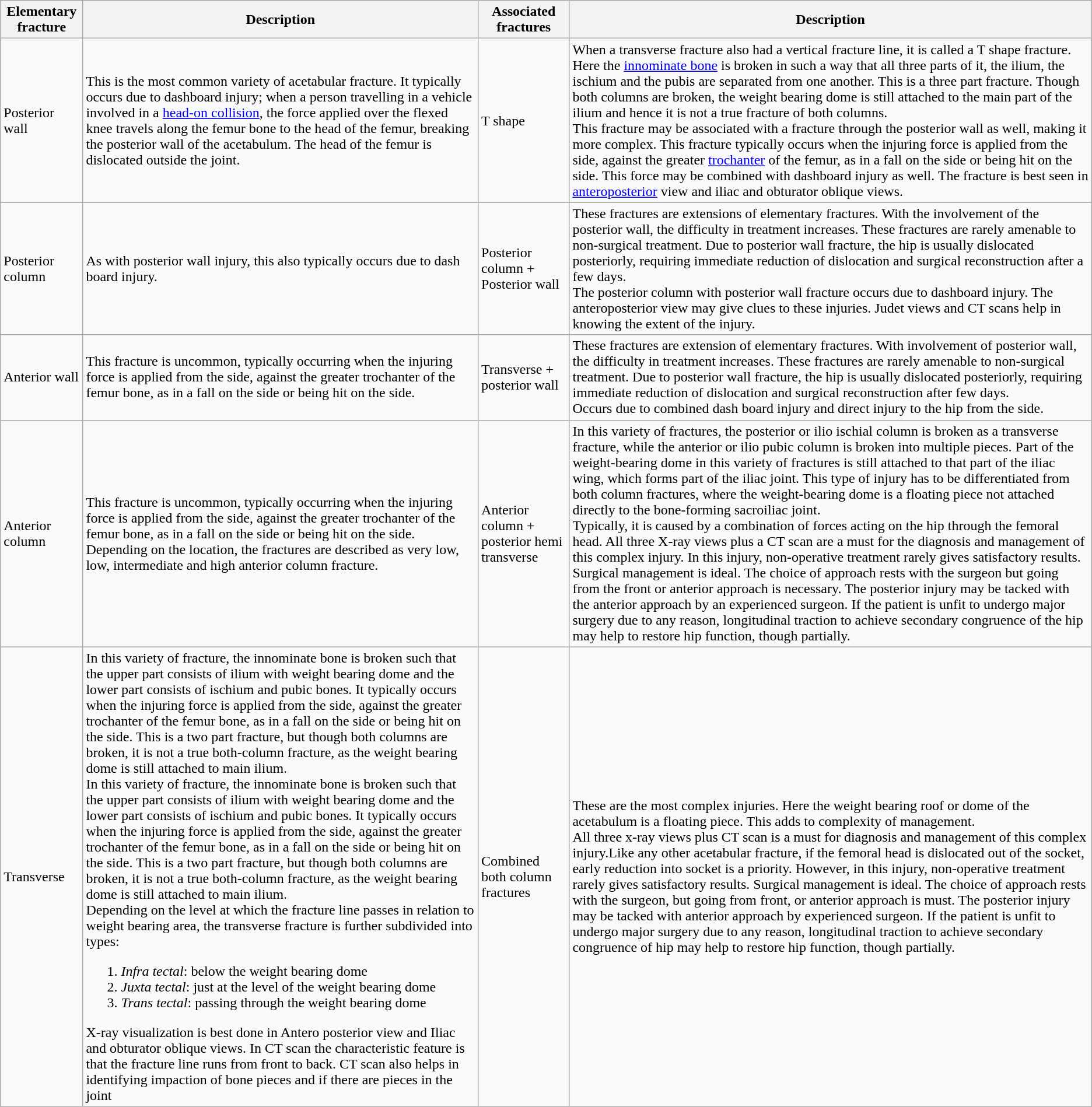<table class="wikitable">
<tr>
<th>Elementary fracture</th>
<th>Description</th>
<th>Associated fractures</th>
<th>Description</th>
</tr>
<tr>
<td>Posterior wall</td>
<td>This is the most common variety of acetabular fracture. It typically occurs due to dashboard injury; when a person travelling in a vehicle involved in a <a href='#'>head-on collision</a>, the force applied over the flexed knee travels along the femur bone to the head of the femur, breaking the posterior wall of the acetabulum. The head of the femur is dislocated outside the joint.</td>
<td>T shape</td>
<td>When a transverse fracture also had a vertical fracture line, it is called a T shape fracture. Here the <a href='#'>innominate bone</a> is broken in such a way that all three parts of it, the ilium, the ischium and the pubis are separated from one another. This is a three part fracture. Though both columns are broken, the weight bearing dome is still attached to the main part of the ilium and hence it is not a true fracture of both columns.<br>This fracture may be associated with a fracture through the posterior wall as well, making it more complex. This fracture typically occurs when the injuring force is applied from the side, against the greater <a href='#'>trochanter</a> of the femur, as in a fall on the side or being hit on the side. This force may be combined with dashboard injury as well. The fracture is best seen in <a href='#'>anteroposterior</a> view and iliac and obturator oblique views.</td>
</tr>
<tr>
<td>Posterior column</td>
<td>As with posterior wall injury, this also typically occurs due to dash board injury.</td>
<td>Posterior column + Posterior wall</td>
<td>These fractures are extensions of elementary fractures. With the involvement of the posterior wall, the difficulty in treatment increases. These fractures are rarely amenable to non-surgical treatment. Due to posterior wall fracture, the hip is usually dislocated posteriorly, requiring immediate reduction of dislocation and surgical reconstruction after a few days.<br>The posterior column with posterior wall fracture occurs due to dashboard injury. The anteroposterior view may give clues to these injuries. Judet views and CT scans help in knowing the extent of the injury.</td>
</tr>
<tr>
<td>Anterior wall</td>
<td>This fracture is uncommon, typically occurring when the injuring force is applied from the side, against the greater trochanter of the femur bone, as in a fall on the side or being hit on the side.</td>
<td>Transverse + posterior wall</td>
<td>These fractures are extension of elementary fractures. With involvement of posterior wall, the difficulty in treatment increases. These fractures are rarely amenable to non-surgical treatment. Due to posterior wall fracture, the hip is usually dislocated posteriorly, requiring immediate reduction of dislocation and surgical reconstruction after few days.<br>Occurs due to combined dash board injury and direct injury to the hip from the side.</td>
</tr>
<tr>
<td>Anterior column</td>
<td>This fracture is uncommon, typically occurring when the injuring force is applied from the side, against the greater trochanter of the femur bone, as in a fall on the side or being hit on the side. Depending on the location, the fractures are described as very low, low, intermediate and high anterior column fracture.</td>
<td>Anterior column + posterior hemi transverse</td>
<td>In this variety of fractures, the posterior or ilio ischial column is broken as a transverse fracture, while the anterior or ilio pubic column is broken into multiple pieces. Part of the weight-bearing dome in this variety of fractures is still attached to that part of the iliac wing, which forms part of the iliac joint. This type of injury has to be differentiated from both column fractures, where the weight-bearing dome is a floating piece not attached directly to the bone-forming sacroiliac joint.<br>Typically, it is caused by a combination of forces acting on the hip through the femoral head. All three X-ray views plus a CT scan are a must for the diagnosis and management of this complex injury. In this injury, non-operative treatment rarely gives satisfactory results. Surgical management is ideal. The choice of approach rests with the surgeon but going from the front or anterior approach is necessary. The posterior injury may be tacked with the anterior approach by an experienced surgeon. If the patient is unfit to undergo major surgery due to any reason, longitudinal traction to achieve secondary congruence of the hip may help to restore hip function, though partially.</td>
</tr>
<tr>
<td>Transverse</td>
<td>In this variety of fracture, the innominate bone is broken such that the upper part consists of ilium with weight bearing dome and the lower part consists of ischium and pubic bones. It typically occurs when the injuring force is applied from the side, against the greater trochanter of the femur bone, as in a fall on the side or being hit on the side. This is a two part fracture, but though both columns are broken, it is not a true both-column fracture, as the weight bearing dome is still attached to main ilium.<br>In this variety of fracture, the innominate bone is broken such that the upper part consists of ilium with weight bearing dome and the lower part consists of ischium and pubic bones. It typically occurs when the injuring force is applied from the side, against the greater trochanter of the femur bone, as in a fall on the side or being hit on the side. This is a two part fracture, but though both columns are broken, it is not a true both-column fracture, as the weight bearing dome is still attached to main ilium.<br>Depending on the level at which the fracture line passes in relation to weight bearing area, the transverse fracture is further subdivided into types:<ol><li><em>Infra tectal</em>: below the weight bearing dome</li><li><em>Juxta tectal</em>: just at the level of the weight bearing dome</li><li><em>Trans tectal</em>: passing through the weight bearing dome</li></ol>X-ray visualization is best done in Antero posterior view and Iliac and obturator oblique views. In CT scan the characteristic feature is that the fracture line runs from front to back. CT scan also helps in identifying impaction of bone pieces and if there are pieces in the joint</td>
<td>Combined both column fractures</td>
<td>These are the most complex injuries. Here the weight bearing roof or dome of the acetabulum is a floating piece. This adds to complexity of management.<br>All three x-ray views plus CT scan is a must for diagnosis and management of this complex injury.Like any other acetabular fracture, if the femoral head is dislocated out of the socket, early reduction into socket is a priority. However, in this injury, non-operative treatment rarely gives satisfactory results. Surgical management is ideal. The choice of approach rests with the surgeon, but going from front, or anterior approach is must. The posterior injury may be tacked with anterior approach by experienced surgeon. If the patient is unfit to undergo major surgery due to any reason, longitudinal traction to achieve secondary congruence of hip may help to restore hip function, though partially.</td>
</tr>
</table>
